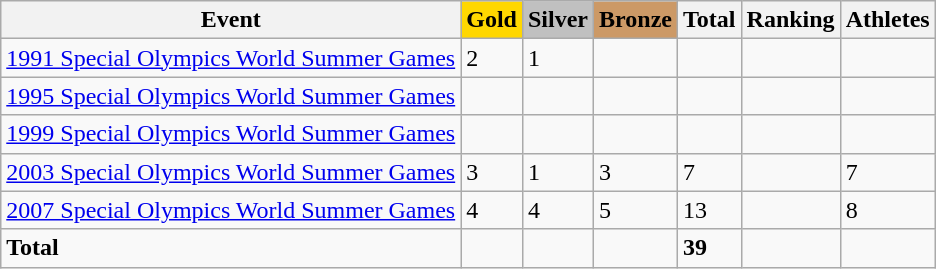<table class="wikitable">
<tr>
<th>Event</th>
<td style="background:gold; font-weight:bold;">Gold</td>
<td style="background:silver; font-weight:bold;">Silver</td>
<td style="background:#cc9966; font-weight:bold;">Bronze</td>
<th>Total</th>
<th>Ranking</th>
<th>Athletes</th>
</tr>
<tr>
<td><a href='#'>1991 Special Olympics World Summer Games</a></td>
<td>2</td>
<td>1</td>
<td></td>
<td></td>
<td></td>
<td></td>
</tr>
<tr>
<td><a href='#'>1995 Special Olympics World Summer Games</a></td>
<td></td>
<td></td>
<td></td>
<td></td>
<td></td>
<td></td>
</tr>
<tr>
<td><a href='#'>1999 Special Olympics World Summer Games</a></td>
<td></td>
<td></td>
<td></td>
<td></td>
<td></td>
<td></td>
</tr>
<tr>
<td><a href='#'>2003 Special Olympics World Summer Games</a></td>
<td>3</td>
<td>1</td>
<td>3</td>
<td>7</td>
<td></td>
<td>7</td>
</tr>
<tr>
<td><a href='#'>2007 Special Olympics World Summer Games</a></td>
<td>4</td>
<td>4</td>
<td>5</td>
<td>13</td>
<td></td>
<td>8</td>
</tr>
<tr>
<td><strong> Total</strong></td>
<td><strong> </strong></td>
<td><strong> </strong></td>
<td><strong> </strong></td>
<td><strong>39</strong></td>
<td></td>
</tr>
</table>
